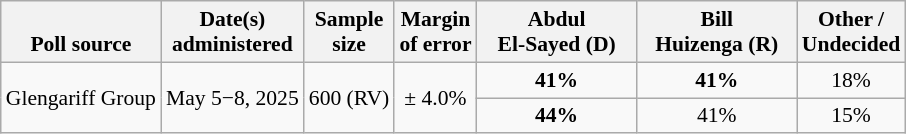<table class="wikitable" style="font-size:90%;text-align:center;">
<tr valign=bottom>
<th>Poll source</th>
<th>Date(s)<br>administered</th>
<th>Sample<br>size</th>
<th>Margin<br>of error</th>
<th style="width:100px;">Abdul<br>El-Sayed (D)</th>
<th style="width:100px;">Bill<br>Huizenga (R)</th>
<th>Other /<br>Undecided</th>
</tr>
<tr>
<td style="text-align:left;" rowspan="2">Glengariff Group</td>
<td rowspan="2">May 5−8, 2025</td>
<td rowspan="2">600 (RV)</td>
<td rowspan="2">± 4.0%</td>
<td><strong>41%</strong></td>
<td><strong>41%</strong></td>
<td>18%</td>
</tr>
<tr>
<td><strong>44%</strong></td>
<td>41%</td>
<td>15%</td>
</tr>
</table>
